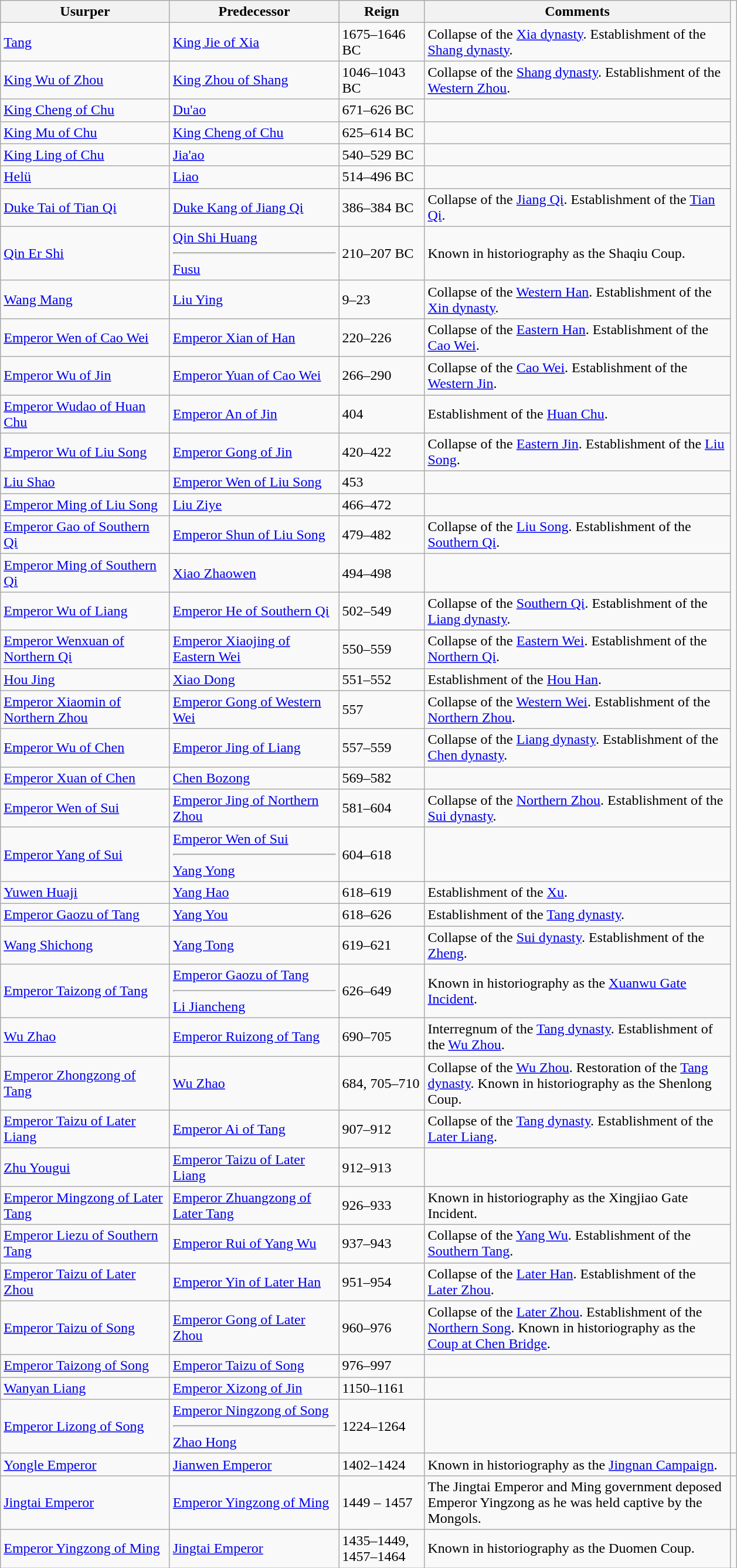<table class="wikitable">
<tr>
<th width="185">Usurper</th>
<th width="185">Predecessor</th>
<th width="90">Reign</th>
<th width="340">Comments</th>
</tr>
<tr>
<td><a href='#'>Tang</a></td>
<td><a href='#'>King Jie of Xia</a></td>
<td>1675–1646 BC</td>
<td>Collapse of the <a href='#'>Xia dynasty</a>. Establishment of the <a href='#'>Shang dynasty</a>.</td>
</tr>
<tr>
<td><a href='#'>King Wu of Zhou</a></td>
<td><a href='#'>King Zhou of Shang</a></td>
<td>1046–1043 BC</td>
<td>Collapse of the <a href='#'>Shang dynasty</a>. Establishment of the <a href='#'>Western Zhou</a>.</td>
</tr>
<tr>
<td><a href='#'>King Cheng of Chu</a></td>
<td><a href='#'>Du'ao</a></td>
<td>671–626 BC</td>
<td></td>
</tr>
<tr>
<td><a href='#'>King Mu of Chu</a></td>
<td><a href='#'>King Cheng of Chu</a></td>
<td>625–614 BC</td>
<td></td>
</tr>
<tr>
<td><a href='#'>King Ling of Chu</a></td>
<td><a href='#'>Jia'ao</a></td>
<td>540–529 BC</td>
<td></td>
</tr>
<tr>
<td><a href='#'>Helü</a></td>
<td><a href='#'>Liao</a></td>
<td>514–496 BC</td>
<td></td>
</tr>
<tr>
<td><a href='#'>Duke Tai of Tian Qi</a></td>
<td><a href='#'>Duke Kang of Jiang Qi</a></td>
<td>386–384 BC</td>
<td>Collapse of the <a href='#'>Jiang Qi</a>. Establishment of the <a href='#'>Tian Qi</a>.</td>
</tr>
<tr>
<td><a href='#'>Qin Er Shi</a></td>
<td><a href='#'>Qin Shi Huang</a><br><hr><a href='#'>Fusu</a><br></td>
<td>210–207 BC</td>
<td>Known in historiography as the Shaqiu Coup.</td>
</tr>
<tr>
<td><a href='#'>Wang Mang</a></td>
<td><a href='#'>Liu Ying</a></td>
<td>9–23</td>
<td>Collapse of the <a href='#'>Western Han</a>. Establishment of the <a href='#'>Xin dynasty</a>.</td>
</tr>
<tr>
<td><a href='#'>Emperor Wen of Cao Wei</a></td>
<td><a href='#'>Emperor Xian of Han</a></td>
<td>220–226</td>
<td>Collapse of the <a href='#'>Eastern Han</a>. Establishment of the <a href='#'>Cao Wei</a>.</td>
</tr>
<tr>
<td><a href='#'>Emperor Wu of Jin</a></td>
<td><a href='#'>Emperor Yuan of Cao Wei</a></td>
<td>266–290</td>
<td>Collapse of the <a href='#'>Cao Wei</a>. Establishment of the <a href='#'>Western Jin</a>.</td>
</tr>
<tr>
<td><a href='#'>Emperor Wudao of Huan Chu</a></td>
<td><a href='#'>Emperor An of Jin</a></td>
<td>404</td>
<td>Establishment of the <a href='#'>Huan Chu</a>.</td>
</tr>
<tr>
<td><a href='#'>Emperor Wu of Liu Song</a></td>
<td><a href='#'>Emperor Gong of Jin</a></td>
<td>420–422</td>
<td>Collapse of the <a href='#'>Eastern Jin</a>. Establishment of the <a href='#'>Liu Song</a>.</td>
</tr>
<tr>
<td><a href='#'>Liu Shao</a></td>
<td><a href='#'>Emperor Wen of Liu Song</a></td>
<td>453</td>
<td></td>
</tr>
<tr>
<td><a href='#'>Emperor Ming of Liu Song</a></td>
<td><a href='#'>Liu Ziye</a></td>
<td>466–472</td>
<td></td>
</tr>
<tr>
<td><a href='#'>Emperor Gao of Southern Qi</a></td>
<td><a href='#'>Emperor Shun of Liu Song</a></td>
<td>479–482</td>
<td>Collapse of the <a href='#'>Liu Song</a>. Establishment of the <a href='#'>Southern Qi</a>.</td>
</tr>
<tr>
<td><a href='#'>Emperor Ming of Southern Qi</a></td>
<td><a href='#'>Xiao Zhaowen</a></td>
<td>494–498</td>
<td></td>
</tr>
<tr>
<td><a href='#'>Emperor Wu of Liang</a></td>
<td><a href='#'>Emperor He of Southern Qi</a></td>
<td>502–549</td>
<td>Collapse of the <a href='#'>Southern Qi</a>. Establishment of the <a href='#'>Liang dynasty</a>.</td>
</tr>
<tr>
<td><a href='#'>Emperor Wenxuan of Northern Qi</a></td>
<td><a href='#'>Emperor Xiaojing of Eastern Wei</a></td>
<td>550–559</td>
<td>Collapse of the <a href='#'>Eastern Wei</a>. Establishment of the <a href='#'>Northern Qi</a>.</td>
</tr>
<tr>
<td><a href='#'>Hou Jing</a></td>
<td><a href='#'>Xiao Dong</a></td>
<td>551–552</td>
<td>Establishment of the <a href='#'>Hou Han</a>.</td>
</tr>
<tr>
<td><a href='#'>Emperor Xiaomin of Northern Zhou</a></td>
<td><a href='#'>Emperor Gong of Western Wei</a></td>
<td>557</td>
<td>Collapse of the <a href='#'>Western Wei</a>. Establishment of the <a href='#'>Northern Zhou</a>.</td>
</tr>
<tr>
<td><a href='#'>Emperor Wu of Chen</a></td>
<td><a href='#'>Emperor Jing of Liang</a></td>
<td>557–559</td>
<td>Collapse of the <a href='#'>Liang dynasty</a>. Establishment of the <a href='#'>Chen dynasty</a>.</td>
</tr>
<tr>
<td><a href='#'>Emperor Xuan of Chen</a></td>
<td><a href='#'>Chen Bozong</a></td>
<td>569–582</td>
<td></td>
</tr>
<tr>
<td><a href='#'>Emperor Wen of Sui</a></td>
<td><a href='#'>Emperor Jing of Northern Zhou</a></td>
<td>581–604</td>
<td>Collapse of the <a href='#'>Northern Zhou</a>. Establishment of the <a href='#'>Sui dynasty</a>.</td>
</tr>
<tr>
<td><a href='#'>Emperor Yang of Sui</a></td>
<td><a href='#'>Emperor Wen of Sui</a><br><hr><a href='#'>Yang Yong</a><br></td>
<td>604–618</td>
<td></td>
</tr>
<tr>
<td><a href='#'>Yuwen Huaji</a></td>
<td><a href='#'>Yang Hao</a></td>
<td>618–619</td>
<td>Establishment of the <a href='#'>Xu</a>.</td>
</tr>
<tr>
<td><a href='#'>Emperor Gaozu of Tang</a></td>
<td><a href='#'>Yang You</a></td>
<td>618–626</td>
<td>Establishment of the <a href='#'>Tang dynasty</a>.</td>
</tr>
<tr>
<td><a href='#'>Wang Shichong</a></td>
<td><a href='#'>Yang Tong</a></td>
<td>619–621</td>
<td>Collapse of the <a href='#'>Sui dynasty</a>. Establishment of the <a href='#'>Zheng</a>.</td>
</tr>
<tr>
<td><a href='#'>Emperor Taizong of Tang</a></td>
<td><a href='#'>Emperor Gaozu of Tang</a><br><hr><a href='#'>Li Jiancheng</a><br></td>
<td>626–649</td>
<td>Known in historiography as the <a href='#'>Xuanwu Gate Incident</a>.</td>
</tr>
<tr>
<td><a href='#'>Wu Zhao</a></td>
<td><a href='#'>Emperor Ruizong of Tang</a></td>
<td>690–705</td>
<td>Interregnum of the <a href='#'>Tang dynasty</a>. Establishment of the <a href='#'>Wu Zhou</a>.</td>
</tr>
<tr>
<td><a href='#'>Emperor Zhongzong of Tang</a></td>
<td><a href='#'>Wu Zhao</a></td>
<td>684, 705–710</td>
<td>Collapse of the <a href='#'>Wu Zhou</a>. Restoration of the <a href='#'>Tang dynasty</a>. Known in historiography as the Shenlong Coup.</td>
</tr>
<tr>
<td><a href='#'>Emperor Taizu of Later Liang</a></td>
<td><a href='#'>Emperor Ai of Tang</a></td>
<td>907–912</td>
<td>Collapse of the <a href='#'>Tang dynasty</a>. Establishment of the <a href='#'>Later Liang</a>.</td>
</tr>
<tr>
<td><a href='#'>Zhu Yougui</a></td>
<td><a href='#'>Emperor Taizu of Later Liang</a></td>
<td>912–913</td>
<td></td>
</tr>
<tr>
<td><a href='#'>Emperor Mingzong of Later Tang</a></td>
<td><a href='#'>Emperor Zhuangzong of Later Tang</a></td>
<td>926–933</td>
<td>Known in historiography as the Xingjiao Gate Incident.</td>
</tr>
<tr>
<td><a href='#'>Emperor Liezu of Southern Tang</a></td>
<td><a href='#'>Emperor Rui of Yang Wu</a></td>
<td>937–943</td>
<td>Collapse of the <a href='#'>Yang Wu</a>. Establishment of the <a href='#'>Southern Tang</a>.</td>
</tr>
<tr>
<td><a href='#'>Emperor Taizu of Later Zhou</a></td>
<td><a href='#'>Emperor Yin of Later Han</a></td>
<td>951–954</td>
<td>Collapse of the <a href='#'>Later Han</a>. Establishment of the <a href='#'>Later Zhou</a>.</td>
</tr>
<tr>
<td><a href='#'>Emperor Taizu of Song</a></td>
<td><a href='#'>Emperor Gong of Later Zhou</a></td>
<td>960–976</td>
<td>Collapse of the <a href='#'>Later Zhou</a>. Establishment of the <a href='#'>Northern Song</a>. Known in historiography as the <a href='#'>Coup at Chen Bridge</a>.</td>
</tr>
<tr>
<td><a href='#'>Emperor Taizong of Song</a></td>
<td><a href='#'>Emperor Taizu of Song</a></td>
<td>976–997</td>
<td></td>
</tr>
<tr>
<td><a href='#'>Wanyan Liang</a></td>
<td><a href='#'>Emperor Xizong of Jin</a></td>
<td>1150–1161</td>
<td></td>
</tr>
<tr>
<td><a href='#'>Emperor Lizong of Song</a></td>
<td><a href='#'>Emperor Ningzong of Song</a><br><hr><a href='#'>Zhao Hong</a><br></td>
<td>1224–1264</td>
<td></td>
</tr>
<tr>
<td><a href='#'>Yongle Emperor</a></td>
<td><a href='#'>Jianwen Emperor</a></td>
<td>1402–1424</td>
<td>Known in historiography as the <a href='#'>Jingnan Campaign</a>.</td>
<td></td>
</tr>
<tr>
<td><a href='#'>Jingtai Emperor</a></td>
<td><a href='#'>Emperor Yingzong of Ming</a></td>
<td>1449 – 1457</td>
<td>The Jingtai Emperor and Ming government deposed Emperor Yingzong as he was held captive by the Mongols.</td>
<td></td>
</tr>
<tr>
<td><a href='#'>Emperor Yingzong of Ming</a></td>
<td><a href='#'>Jingtai Emperor</a></td>
<td>1435–1449, 1457–1464</td>
<td>Known in historiography as the Duomen Coup.</td>
</tr>
</table>
